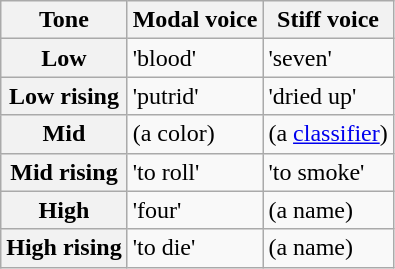<table class="wikitable">
<tr>
<th>Tone</th>
<th>Modal voice</th>
<th>Stiff voice</th>
</tr>
<tr>
<th>Low</th>
<td> 'blood'</td>
<td> 'seven'</td>
</tr>
<tr>
<th>Low rising</th>
<td> 'putrid'</td>
<td> 'dried up'</td>
</tr>
<tr>
<th>Mid</th>
<td> (a color)</td>
<td> (a <a href='#'>classifier</a>)</td>
</tr>
<tr>
<th>Mid rising</th>
<td> 'to roll'</td>
<td> 'to smoke'</td>
</tr>
<tr>
<th>High</th>
<td> 'four'</td>
<td> (a name)</td>
</tr>
<tr>
<th>High rising</th>
<td> 'to die'</td>
<td> (a name)</td>
</tr>
</table>
